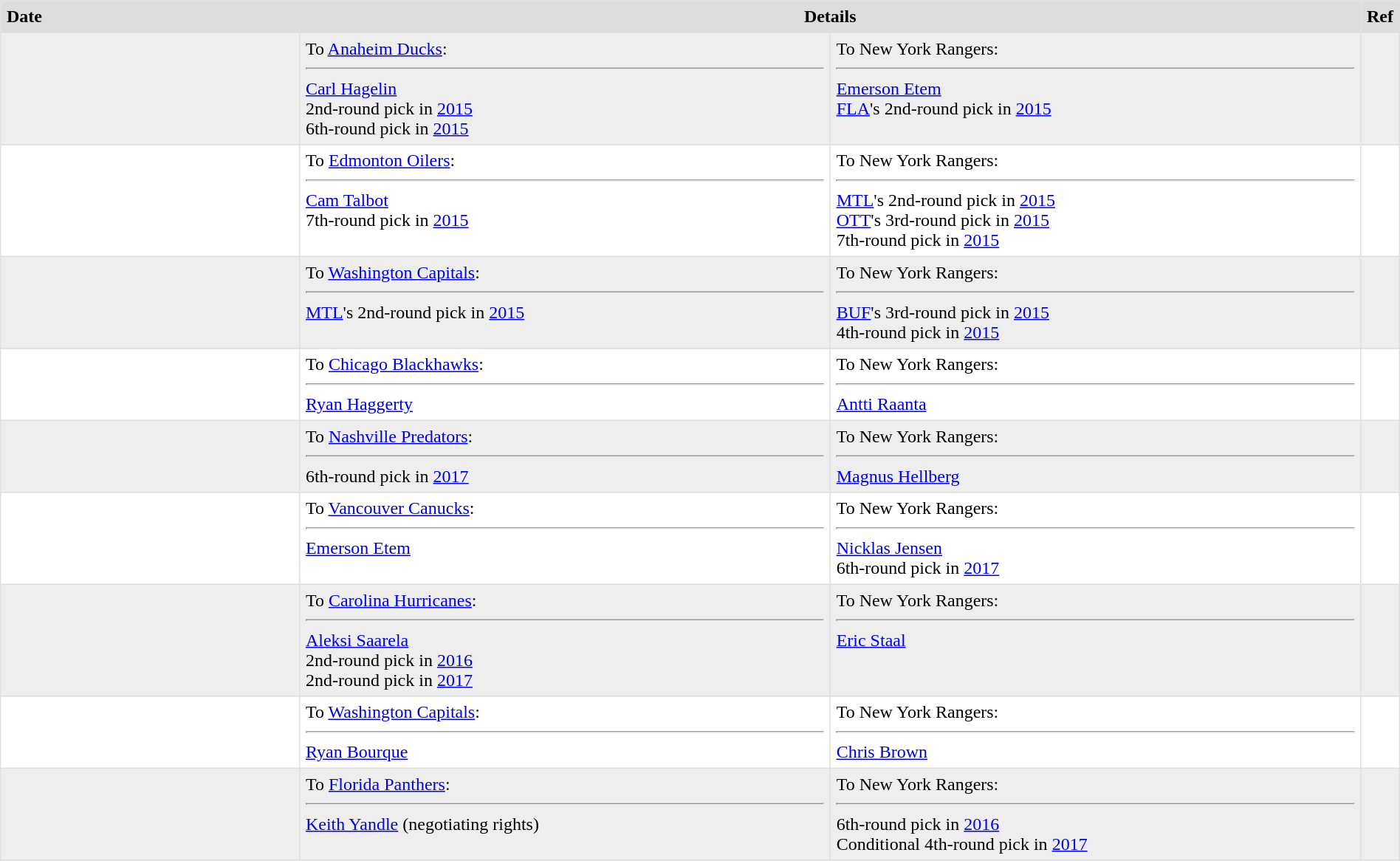<table border=1 style="border-collapse:collapse" bordercolor="#DFDFDF" cellpadding="5">
<tr bgcolor="#dddddd">
<th style="text-align:left;">Date</th>
<th colspan="2">Details</th>
<th>Ref</th>
</tr>
<tr bgcolor="eeeeee">
<td style="width:22%;"></td>
<td style="width:39%;" valign="top">To <a href='#'>Anaheim Ducks</a>:<hr><a href='#'>Carl Hagelin</a><br>2nd-round pick in <a href='#'>2015</a><br>6th-round pick in <a href='#'>2015</a></td>
<td style="width:39%;" valign="top">To New York Rangers:<hr><a href='#'>Emerson Etem</a><br><a href='#'>FLA</a>'s 2nd-round pick in <a href='#'>2015</a></td>
<td></td>
</tr>
<tr>
<td style="width:22%;"></td>
<td style="width:39%;" valign="top">To <a href='#'>Edmonton Oilers</a>:<hr><a href='#'>Cam Talbot</a><br>7th-round pick in <a href='#'>2015</a></td>
<td style="width:39%;" valign="top">To New York Rangers:<hr><a href='#'>MTL</a>'s 2nd-round pick in <a href='#'>2015</a><br><a href='#'>OTT</a>'s 3rd-round pick in <a href='#'>2015</a><br>7th-round pick in <a href='#'>2015</a></td>
<td></td>
</tr>
<tr bgcolor="eeeeee">
<td style="width:22%;"></td>
<td style="width:39%;" valign="top">To <a href='#'>Washington Capitals</a>:<hr><a href='#'>MTL</a>'s 2nd-round pick in <a href='#'>2015</a></td>
<td style="width:39%;" valign="top">To New York Rangers:<hr><a href='#'>BUF</a>'s 3rd-round pick in <a href='#'>2015</a><br>4th-round pick in <a href='#'>2015</a></td>
<td></td>
</tr>
<tr>
<td style="width:22%;"></td>
<td style="width:39%;" valign="top">To <a href='#'>Chicago Blackhawks</a>:<hr><a href='#'>Ryan Haggerty</a></td>
<td style="width:39%;" valign="top">To New York Rangers:<hr><a href='#'>Antti Raanta</a></td>
<td></td>
</tr>
<tr bgcolor="eeeeee">
<td style="width:22%;"></td>
<td style="width:39%;" valign="top">To <a href='#'>Nashville Predators</a>:<hr>6th-round pick in <a href='#'>2017</a></td>
<td style="width:39%;" valign="top">To New York Rangers:<hr><a href='#'>Magnus Hellberg</a></td>
<td></td>
</tr>
<tr>
<td style="width:22%;"></td>
<td style="width:39%;" valign="top">To <a href='#'>Vancouver Canucks</a>:<hr><a href='#'>Emerson Etem</a></td>
<td style="width:39%;" valign="top">To New York Rangers:<hr><a href='#'>Nicklas Jensen</a><br>6th-round pick in <a href='#'>2017</a></td>
<td></td>
</tr>
<tr bgcolor="eeeeee">
<td style="width:22%;"></td>
<td style="width:39%;" valign="top">To <a href='#'>Carolina Hurricanes</a>:<hr><a href='#'>Aleksi Saarela</a><br>2nd-round pick in <a href='#'>2016</a><br>2nd-round pick in <a href='#'>2017</a></td>
<td style="width:39%;" valign="top">To New York Rangers:<hr><a href='#'>Eric Staal</a></td>
<td></td>
</tr>
<tr>
<td style="width:22%;"></td>
<td style="width:39%;" valign="top">To <a href='#'>Washington Capitals</a>:<hr><a href='#'>Ryan Bourque</a></td>
<td style="width:39%;" valign="top">To New York Rangers:<hr><a href='#'>Chris Brown</a></td>
<td></td>
</tr>
<tr bgcolor="eeeeee">
<td style="width:22%;"></td>
<td style="width:39%;" valign="top">To <a href='#'>Florida Panthers</a>:<hr><a href='#'>Keith Yandle</a> (negotiating rights)</td>
<td style="width:39%;" valign="top">To New York Rangers:<hr>6th-round pick in <a href='#'>2016</a><br>Conditional 4th-round pick in <a href='#'>2017</a></td>
<td></td>
</tr>
</table>
